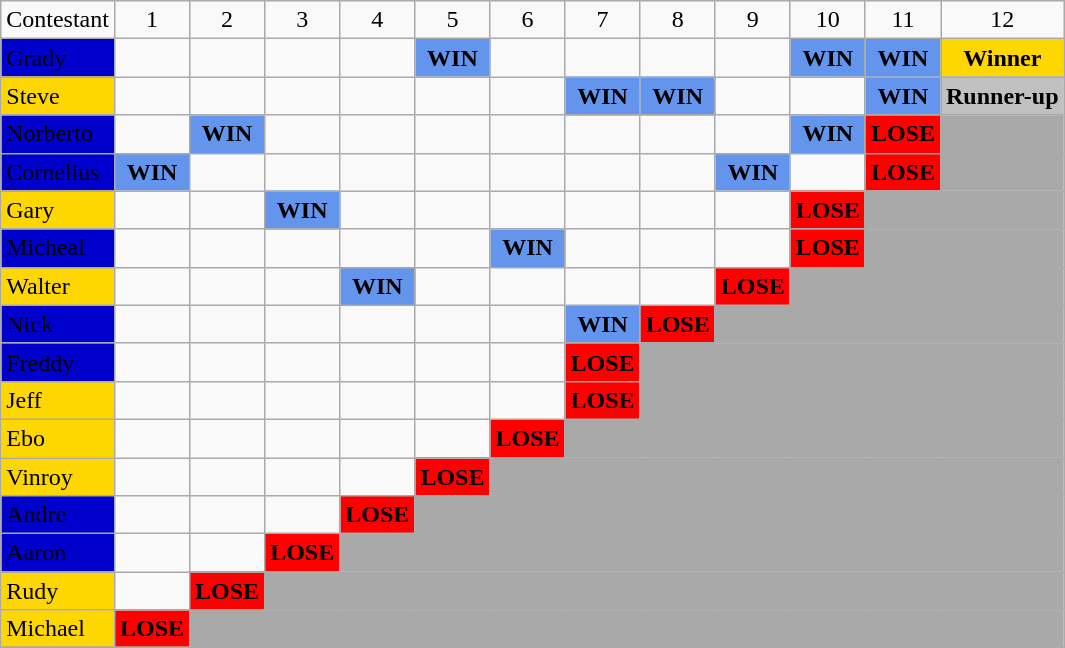<table class="wikitable" style="text-align:center">
<tr>
<td>Contestant</td>
<td>1</td>
<td>2</td>
<td>3</td>
<td>4</td>
<td>5</td>
<td>6</td>
<td>7</td>
<td>8</td>
<td>9</td>
<td>10</td>
<td>11</td>
<td>12</td>
</tr>
<tr>
<td align="left" style="background:mediumblue"><span>Grady</span></td>
<td></td>
<td></td>
<td></td>
<td></td>
<td style="background:cornflowerblue"><strong>WIN</strong></td>
<td></td>
<td></td>
<td></td>
<td></td>
<td style="background:cornflowerblue"><strong>WIN</strong></td>
<td style="background:cornflowerblue"><strong>WIN</strong></td>
<td style="background:gold"><strong>Winner</strong></td>
</tr>
<tr>
<td align="left" style="background:gold">Steve</td>
<td></td>
<td></td>
<td></td>
<td></td>
<td></td>
<td></td>
<td style="background:cornflowerblue"><strong>WIN</strong></td>
<td style="background:cornflowerblue"><strong>WIN</strong></td>
<td></td>
<td></td>
<td style="background:cornflowerblue"><strong>WIN</strong></td>
<td style="background:silver"><strong>Runner-up</strong></td>
</tr>
<tr>
<td align="left" style="background:mediumblue"><span>Norberto</span></td>
<td></td>
<td style="background:cornflowerblue"><strong>WIN</strong></td>
<td></td>
<td></td>
<td></td>
<td></td>
<td></td>
<td></td>
<td></td>
<td style="background:cornflowerblue"><strong>WIN</strong></td>
<td style="background:red"><strong>LOSE</strong></td>
<td style="background:darkgray"></td>
</tr>
<tr>
<td align="left" style="background:mediumblue"><span>Cornelius</span></td>
<td style="background:cornflowerblue"><strong>WIN</strong></td>
<td></td>
<td></td>
<td></td>
<td></td>
<td></td>
<td></td>
<td></td>
<td style="background:cornflowerblue"><strong>WIN</strong></td>
<td></td>
<td style="background:red"><strong>LOSE</strong></td>
<td style="background:darkgray"></td>
</tr>
<tr>
<td align="left" style="background:gold">Gary</td>
<td></td>
<td></td>
<td style="background:cornflowerblue"><strong>WIN</strong></td>
<td></td>
<td></td>
<td></td>
<td></td>
<td></td>
<td></td>
<td style="background:red"><strong>LOSE</strong></td>
<td style="background:darkgray" colspan="2"></td>
</tr>
<tr>
<td align="left" style="background:mediumblue"><span>Micheal</span></td>
<td></td>
<td></td>
<td></td>
<td></td>
<td></td>
<td style="background:cornflowerblue"><strong>WIN</strong></td>
<td></td>
<td></td>
<td></td>
<td style="background:red"><strong>LOSE</strong></td>
<td style="background:darkgray" colspan="2"></td>
</tr>
<tr>
<td align="left" style="background:gold">Walter</td>
<td></td>
<td></td>
<td></td>
<td style="background:cornflowerblue"><strong>WIN</strong></td>
<td></td>
<td></td>
<td></td>
<td></td>
<td style="background:red"><strong>LOSE</strong></td>
<td style="background:darkgray" colspan="3"></td>
</tr>
<tr>
<td align="left" style="background:mediumblue"><span>Nick</span></td>
<td></td>
<td></td>
<td></td>
<td></td>
<td></td>
<td></td>
<td style="background:cornflowerblue"><strong>WIN</strong></td>
<td style="background:red"><strong>LOSE</strong></td>
<td style="background:darkgray" colspan="4"></td>
</tr>
<tr>
<td align="left" style="background:mediumblue"><span>Freddy</span></td>
<td></td>
<td></td>
<td></td>
<td></td>
<td></td>
<td></td>
<td style="background:red"><strong>LOSE</strong></td>
<td style="background:darkgray" colspan="5"></td>
</tr>
<tr>
<td align="left" style="background:gold">Jeff</td>
<td></td>
<td></td>
<td></td>
<td></td>
<td></td>
<td></td>
<td style="background:red"><strong>LOSE</strong></td>
<td style="background:darkgray" colspan="5"></td>
</tr>
<tr>
<td align="left" style="background:gold">Ebo</td>
<td></td>
<td></td>
<td></td>
<td></td>
<td></td>
<td style="background:red"><strong>LOSE</strong></td>
<td style="background:darkgray" colspan="6"></td>
</tr>
<tr>
<td align="left" style="background:gold">Vinroy</td>
<td></td>
<td></td>
<td></td>
<td></td>
<td style="background:red"><strong>LOSE</strong></td>
<td style="background:darkgray" colspan="7"></td>
</tr>
<tr>
<td align="left" style="background:mediumblue"><span>Andre</span></td>
<td></td>
<td></td>
<td></td>
<td style="background:red"><strong>LOSE</strong></td>
<td style="background:darkgray" colspan="8"></td>
</tr>
<tr>
<td align="left" style="background:mediumblue"><span>Aaron</span></td>
<td></td>
<td></td>
<td style="background:red"><strong>LOSE</strong></td>
<td style="background:darkgray" colspan="9"></td>
</tr>
<tr>
<td align="left" style="background:gold">Rudy</td>
<td></td>
<td style="background:red"><strong>LOSE</strong></td>
<td style="background:darkgray" colspan="10"></td>
</tr>
<tr>
<td align="left" style="background:gold">Michael</td>
<td style="background:red"><strong>LOSE</strong></td>
<td style="background:darkgray" colspan="11"></td>
</tr>
<tr>
</tr>
</table>
